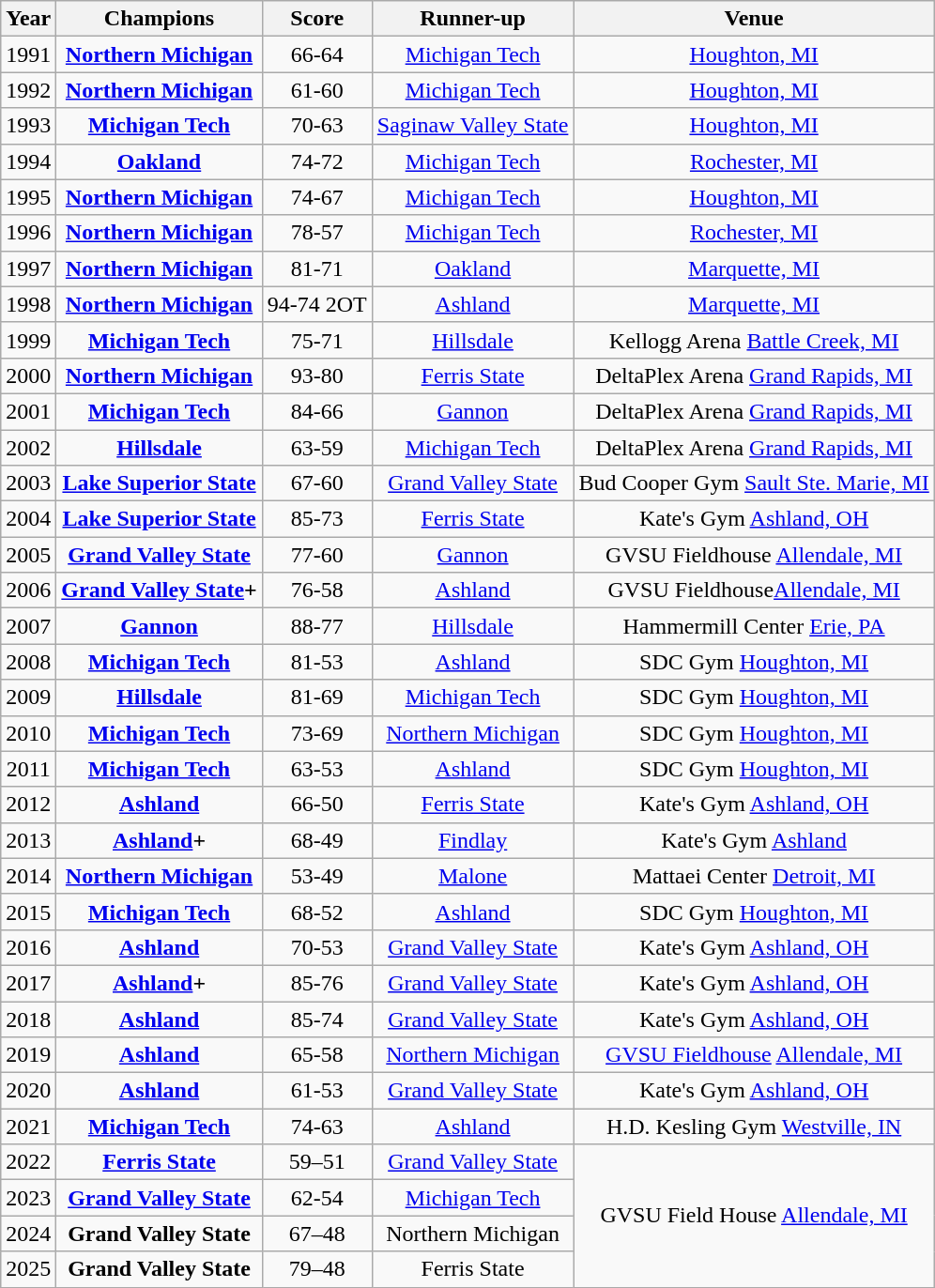<table class="wikitable sortable">
<tr>
<th>Year</th>
<th>Champions</th>
<th>Score</th>
<th>Runner-up</th>
<th>Venue</th>
</tr>
<tr align=center>
<td>1991</td>
<td><strong><a href='#'>Northern Michigan</a></strong></td>
<td>66-64</td>
<td><a href='#'>Michigan Tech</a></td>
<td><a href='#'>Houghton, MI</a></td>
</tr>
<tr align=center>
<td>1992</td>
<td><strong><a href='#'>Northern Michigan</a></strong></td>
<td>61-60</td>
<td><a href='#'>Michigan Tech</a></td>
<td><a href='#'>Houghton, MI</a></td>
</tr>
<tr align=center>
<td>1993</td>
<td><strong><a href='#'>Michigan Tech</a></strong></td>
<td>70-63</td>
<td><a href='#'>Saginaw Valley State</a></td>
<td><a href='#'>Houghton, MI</a></td>
</tr>
<tr align=center>
<td>1994</td>
<td><strong><a href='#'>Oakland</a></strong></td>
<td>74-72</td>
<td><a href='#'>Michigan Tech</a></td>
<td><a href='#'>Rochester, MI</a></td>
</tr>
<tr align=center>
<td>1995</td>
<td><strong><a href='#'>Northern Michigan</a></strong></td>
<td>74-67</td>
<td><a href='#'>Michigan Tech</a></td>
<td><a href='#'>Houghton, MI</a></td>
</tr>
<tr align=center>
<td>1996</td>
<td><strong><a href='#'>Northern Michigan</a></strong></td>
<td>78-57</td>
<td><a href='#'>Michigan Tech</a></td>
<td><a href='#'>Rochester, MI</a></td>
</tr>
<tr align=center>
<td>1997</td>
<td><strong><a href='#'>Northern Michigan</a></strong></td>
<td>81-71</td>
<td><a href='#'>Oakland</a></td>
<td><a href='#'>Marquette, MI</a></td>
</tr>
<tr align=center>
<td>1998</td>
<td><strong><a href='#'>Northern Michigan</a></strong></td>
<td>94-74 2OT</td>
<td><a href='#'>Ashland</a></td>
<td><a href='#'>Marquette, MI</a></td>
</tr>
<tr align=center>
<td>1999</td>
<td><strong><a href='#'>Michigan Tech</a></strong></td>
<td>75-71</td>
<td><a href='#'>Hillsdale</a></td>
<td>Kellogg Arena <a href='#'>Battle Creek, MI</a></td>
</tr>
<tr align=center>
<td>2000</td>
<td><strong><a href='#'>Northern Michigan</a></strong></td>
<td>93-80</td>
<td><a href='#'>Ferris State</a></td>
<td>DeltaPlex Arena <a href='#'>Grand Rapids, MI</a></td>
</tr>
<tr align=center>
<td>2001</td>
<td><strong><a href='#'>Michigan Tech</a></strong></td>
<td>84-66</td>
<td><a href='#'>Gannon</a></td>
<td>DeltaPlex Arena <a href='#'>Grand Rapids, MI</a></td>
</tr>
<tr align=center>
<td>2002</td>
<td><strong><a href='#'>Hillsdale</a></strong></td>
<td>63-59</td>
<td><a href='#'>Michigan Tech</a></td>
<td>DeltaPlex Arena <a href='#'>Grand Rapids, MI</a></td>
</tr>
<tr align=center>
<td>2003</td>
<td><strong><a href='#'>Lake Superior State</a></strong></td>
<td>67-60</td>
<td><a href='#'>Grand Valley State</a></td>
<td>Bud Cooper Gym <a href='#'>Sault Ste. Marie, MI</a></td>
</tr>
<tr align=center>
<td>2004</td>
<td><strong><a href='#'>Lake Superior State</a></strong></td>
<td>85-73</td>
<td><a href='#'>Ferris State</a></td>
<td>Kate's Gym <a href='#'>Ashland, OH</a></td>
</tr>
<tr align=center>
<td>2005</td>
<td><strong><a href='#'>Grand Valley State</a></strong></td>
<td>77-60</td>
<td><a href='#'>Gannon</a></td>
<td>GVSU Fieldhouse <a href='#'>Allendale, MI</a></td>
</tr>
<tr align=center>
<td>2006</td>
<td><strong><a href='#'>Grand Valley State</a>+</strong></td>
<td>76-58</td>
<td><a href='#'>Ashland</a></td>
<td>GVSU Fieldhouse<a href='#'>Allendale, MI</a></td>
</tr>
<tr align=center>
<td>2007</td>
<td><strong><a href='#'>Gannon</a></strong></td>
<td>88-77</td>
<td><a href='#'>Hillsdale</a></td>
<td>Hammermill Center <a href='#'> Erie, PA</a></td>
</tr>
<tr align=center>
<td>2008</td>
<td><strong><a href='#'>Michigan Tech</a></strong></td>
<td>81-53</td>
<td><a href='#'>Ashland</a></td>
<td>SDC Gym <a href='#'>Houghton, MI</a></td>
</tr>
<tr align=center>
<td>2009</td>
<td><strong><a href='#'>Hillsdale</a></strong></td>
<td>81-69</td>
<td><a href='#'>Michigan Tech</a></td>
<td>SDC Gym <a href='#'>Houghton, MI</a></td>
</tr>
<tr align=center>
<td>2010</td>
<td><strong><a href='#'>Michigan Tech</a></strong></td>
<td>73-69</td>
<td><a href='#'>Northern Michigan</a></td>
<td>SDC Gym <a href='#'>Houghton, MI</a></td>
</tr>
<tr align=center>
<td>2011</td>
<td><strong><a href='#'>Michigan Tech</a></strong></td>
<td>63-53</td>
<td><a href='#'>Ashland</a></td>
<td>SDC Gym <a href='#'>Houghton, MI</a></td>
</tr>
<tr align=center>
<td>2012</td>
<td><strong><a href='#'>Ashland</a></strong></td>
<td>66-50</td>
<td><a href='#'>Ferris State</a></td>
<td>Kate's Gym <a href='#'>Ashland, OH</a></td>
</tr>
<tr align=center>
<td>2013</td>
<td><strong><a href='#'>Ashland</a>+</strong></td>
<td>68-49</td>
<td><a href='#'>Findlay</a></td>
<td>Kate's Gym <a href='#'>Ashland</a></td>
</tr>
<tr align=center>
<td>2014</td>
<td><strong><a href='#'>Northern Michigan</a></strong></td>
<td>53-49</td>
<td><a href='#'>Malone</a></td>
<td>Mattaei Center <a href='#'>Detroit, MI</a></td>
</tr>
<tr align=center>
<td>2015</td>
<td><strong><a href='#'>Michigan Tech</a></strong></td>
<td>68-52</td>
<td><a href='#'>Ashland</a></td>
<td>SDC Gym <a href='#'>Houghton, MI</a></td>
</tr>
<tr align=center>
<td>2016</td>
<td><strong><a href='#'>Ashland</a></strong></td>
<td>70-53</td>
<td><a href='#'>Grand Valley State</a></td>
<td>Kate's Gym <a href='#'>Ashland, OH</a></td>
</tr>
<tr align=center>
<td>2017</td>
<td><strong><a href='#'>Ashland</a>+</strong></td>
<td>85-76</td>
<td><a href='#'>Grand Valley State</a></td>
<td>Kate's Gym <a href='#'>Ashland, OH</a></td>
</tr>
<tr align=center>
<td>2018</td>
<td><strong><a href='#'>Ashland</a></strong></td>
<td>85-74</td>
<td><a href='#'>Grand Valley State</a></td>
<td>Kate's Gym <a href='#'>Ashland, OH</a></td>
</tr>
<tr align=center>
<td>2019</td>
<td><strong><a href='#'>Ashland</a></strong></td>
<td>65-58</td>
<td><a href='#'>Northern Michigan</a></td>
<td><a href='#'>GVSU Fieldhouse</a> <a href='#'>Allendale, MI</a></td>
</tr>
<tr align=center>
<td>2020</td>
<td><strong><a href='#'>Ashland</a></strong></td>
<td>61-53</td>
<td><a href='#'>Grand Valley State</a></td>
<td>Kate's Gym <a href='#'>Ashland, OH</a></td>
</tr>
<tr align=center>
<td>2021</td>
<td><strong><a href='#'>Michigan Tech</a></strong></td>
<td>74-63</td>
<td><a href='#'>Ashland</a></td>
<td>H.D. Kesling Gym <a href='#'>Westville, IN</a></td>
</tr>
<tr align=center>
<td>2022</td>
<td><strong><a href='#'>Ferris State</a></strong></td>
<td>59–51</td>
<td><a href='#'>Grand Valley State</a></td>
<td rowspan=4>GVSU Field House <a href='#'>Allendale, MI</a></td>
</tr>
<tr align=center>
<td>2023</td>
<td><strong><a href='#'>Grand Valley State</a></strong></td>
<td>62-54</td>
<td><a href='#'>Michigan Tech</a></td>
</tr>
<tr align=center>
<td>2024</td>
<td><strong>Grand Valley State</strong></td>
<td>67–48</td>
<td>Northern Michigan</td>
</tr>
<tr align=center>
<td>2025</td>
<td><strong>Grand Valley State</strong></td>
<td>79–48</td>
<td>Ferris State</td>
</tr>
</table>
